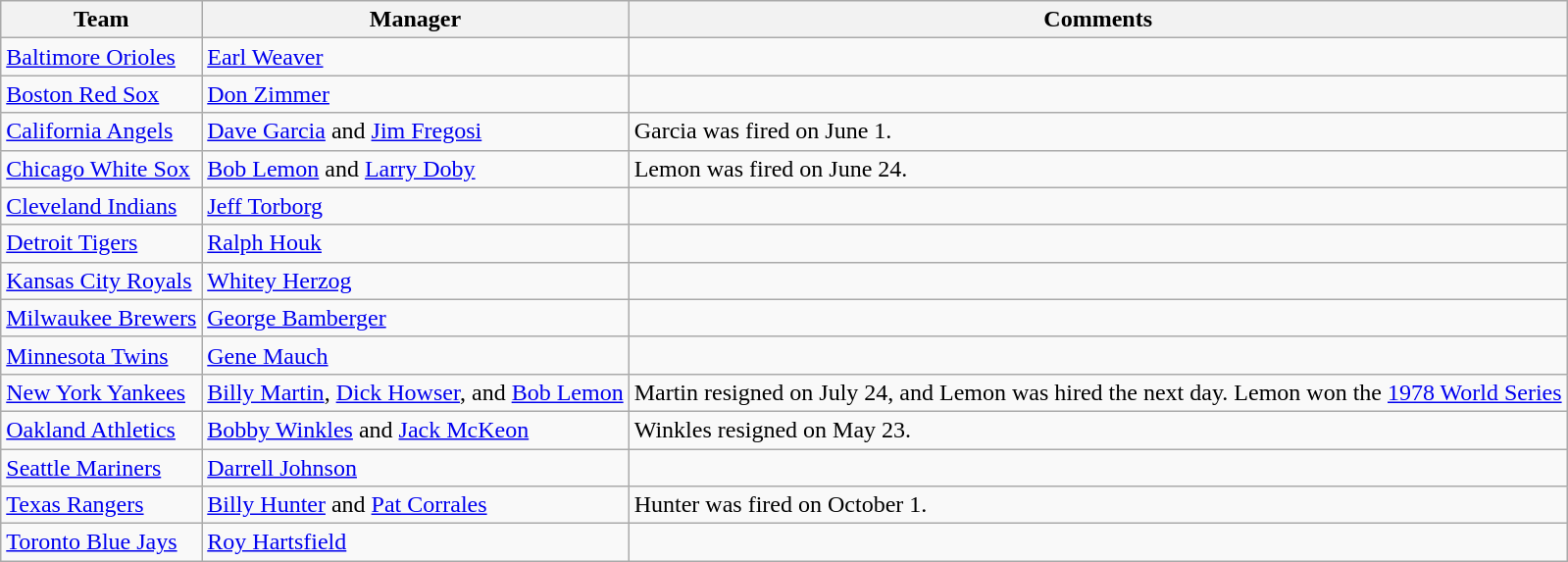<table class="wikitable">
<tr>
<th>Team</th>
<th>Manager</th>
<th>Comments</th>
</tr>
<tr>
<td><a href='#'>Baltimore Orioles</a></td>
<td><a href='#'>Earl Weaver</a></td>
<td></td>
</tr>
<tr>
<td><a href='#'>Boston Red Sox</a></td>
<td><a href='#'>Don Zimmer</a></td>
<td></td>
</tr>
<tr>
<td><a href='#'>California Angels</a></td>
<td><a href='#'>Dave Garcia</a> and <a href='#'>Jim Fregosi</a></td>
<td>Garcia was fired on June 1.</td>
</tr>
<tr>
<td><a href='#'>Chicago White Sox</a></td>
<td><a href='#'>Bob Lemon</a> and <a href='#'>Larry Doby</a></td>
<td>Lemon was fired on June 24.</td>
</tr>
<tr>
<td><a href='#'>Cleveland Indians</a></td>
<td><a href='#'>Jeff Torborg</a></td>
<td></td>
</tr>
<tr>
<td><a href='#'>Detroit Tigers</a></td>
<td><a href='#'>Ralph Houk</a></td>
<td></td>
</tr>
<tr>
<td><a href='#'>Kansas City Royals</a></td>
<td><a href='#'>Whitey Herzog</a></td>
<td></td>
</tr>
<tr>
<td><a href='#'>Milwaukee Brewers</a></td>
<td><a href='#'>George Bamberger</a></td>
<td></td>
</tr>
<tr>
<td><a href='#'>Minnesota Twins</a></td>
<td><a href='#'>Gene Mauch</a></td>
<td></td>
</tr>
<tr>
<td><a href='#'>New York Yankees</a></td>
<td><a href='#'>Billy Martin</a>, <a href='#'>Dick Howser</a>, and <a href='#'>Bob Lemon</a></td>
<td>Martin resigned on July 24, and Lemon was hired the next day. Lemon won the <a href='#'>1978 World Series</a></td>
</tr>
<tr>
<td><a href='#'>Oakland Athletics</a></td>
<td><a href='#'>Bobby Winkles</a> and <a href='#'>Jack McKeon</a></td>
<td>Winkles resigned on May 23.</td>
</tr>
<tr>
<td><a href='#'>Seattle Mariners</a></td>
<td><a href='#'>Darrell Johnson</a></td>
<td></td>
</tr>
<tr>
<td><a href='#'>Texas Rangers</a></td>
<td><a href='#'>Billy Hunter</a> and <a href='#'>Pat Corrales</a></td>
<td>Hunter was fired on October 1.</td>
</tr>
<tr>
<td><a href='#'>Toronto Blue Jays</a></td>
<td><a href='#'>Roy Hartsfield</a></td>
<td></td>
</tr>
</table>
